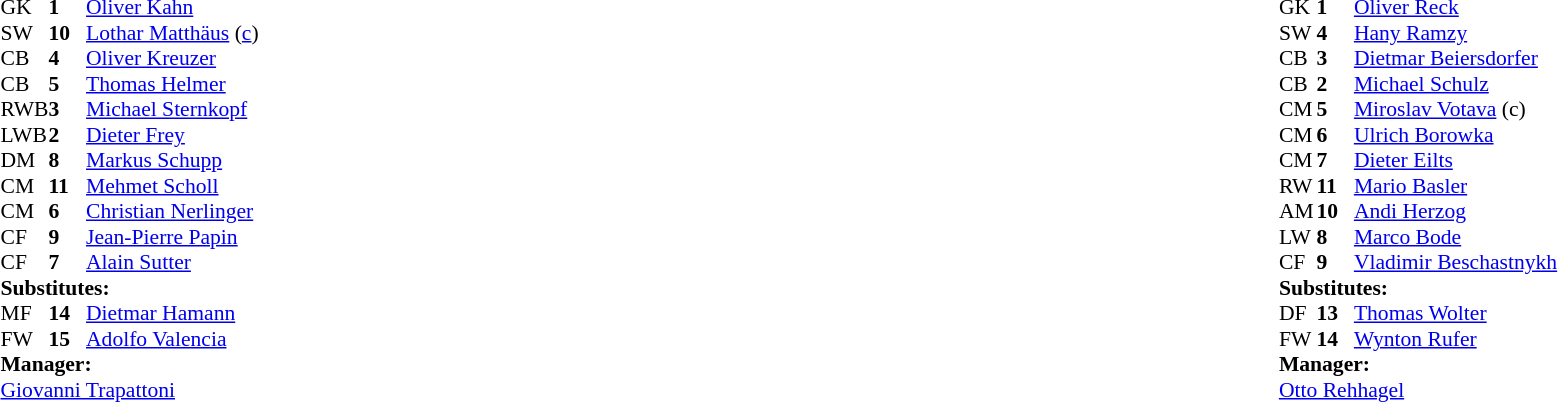<table width="100%">
<tr>
<td valign="top" width="40%"><br><table style="font-size:90%" cellspacing="0" cellpadding="0">
<tr>
<th width=25></th>
<th width=25></th>
</tr>
<tr>
<td>GK</td>
<td><strong>1</strong></td>
<td> <a href='#'>Oliver Kahn</a></td>
</tr>
<tr>
<td>SW</td>
<td><strong>10</strong></td>
<td> <a href='#'>Lothar Matthäus</a> (<a href='#'>c</a>)</td>
</tr>
<tr>
<td>CB</td>
<td><strong>4</strong></td>
<td> <a href='#'>Oliver Kreuzer</a></td>
<td></td>
</tr>
<tr>
<td>CB</td>
<td><strong>5</strong></td>
<td> <a href='#'>Thomas Helmer</a></td>
</tr>
<tr>
<td>RWB</td>
<td><strong>3</strong></td>
<td> <a href='#'>Michael Sternkopf</a></td>
</tr>
<tr>
<td>LWB</td>
<td><strong>2</strong></td>
<td> <a href='#'>Dieter Frey</a></td>
</tr>
<tr>
<td>DM</td>
<td><strong>8</strong></td>
<td> <a href='#'>Markus Schupp</a></td>
</tr>
<tr>
<td>CM</td>
<td><strong>11</strong></td>
<td> <a href='#'>Mehmet Scholl</a></td>
</tr>
<tr>
<td>CM</td>
<td><strong>6</strong></td>
<td> <a href='#'>Christian Nerlinger</a></td>
</tr>
<tr>
<td>CF</td>
<td><strong>9</strong></td>
<td> <a href='#'>Jean-Pierre Papin</a></td>
<td></td>
<td></td>
</tr>
<tr>
<td>CF</td>
<td><strong>7</strong></td>
<td> <a href='#'>Alain Sutter</a></td>
<td></td>
<td></td>
</tr>
<tr>
<td colspan=3><strong>Substitutes:</strong></td>
</tr>
<tr>
<td>MF</td>
<td><strong>14</strong></td>
<td> <a href='#'>Dietmar Hamann</a></td>
<td></td>
<td></td>
</tr>
<tr>
<td>FW</td>
<td><strong>15</strong></td>
<td> <a href='#'>Adolfo Valencia</a></td>
<td></td>
<td></td>
</tr>
<tr>
<td colspan=3><strong>Manager:</strong></td>
</tr>
<tr>
<td colspan=3> <a href='#'>Giovanni Trapattoni</a></td>
</tr>
</table>
</td>
<td valign="top"></td>
<td valign="top" width="50%"><br><table style="font-size:90%; margin:auto" cellspacing="0" cellpadding="0">
<tr>
<th width=25></th>
<th width=25></th>
</tr>
<tr>
<td>GK</td>
<td><strong>1</strong></td>
<td> <a href='#'>Oliver Reck</a></td>
</tr>
<tr>
<td>SW</td>
<td><strong>4</strong></td>
<td> <a href='#'>Hany Ramzy</a></td>
</tr>
<tr>
<td>CB</td>
<td><strong>3</strong></td>
<td> <a href='#'>Dietmar Beiersdorfer</a></td>
</tr>
<tr>
<td>CB</td>
<td><strong>2</strong></td>
<td> <a href='#'>Michael Schulz</a></td>
</tr>
<tr>
<td>CM</td>
<td><strong>5</strong></td>
<td> <a href='#'>Miroslav Votava</a> (c)</td>
</tr>
<tr>
<td>CM</td>
<td><strong>6</strong></td>
<td> <a href='#'>Ulrich Borowka</a></td>
<td></td>
<td></td>
</tr>
<tr>
<td>CM</td>
<td><strong>7</strong></td>
<td> <a href='#'>Dieter Eilts</a></td>
</tr>
<tr>
<td>RW</td>
<td><strong>11</strong></td>
<td> <a href='#'>Mario Basler</a></td>
</tr>
<tr>
<td>AM</td>
<td><strong>10</strong></td>
<td> <a href='#'>Andi Herzog</a></td>
</tr>
<tr>
<td>LW</td>
<td><strong>8</strong></td>
<td> <a href='#'>Marco Bode</a></td>
</tr>
<tr>
<td>CF</td>
<td><strong>9</strong></td>
<td> <a href='#'>Vladimir Beschastnykh</a></td>
<td></td>
<td></td>
</tr>
<tr>
<td colspan=3><strong>Substitutes:</strong></td>
</tr>
<tr>
<td>DF</td>
<td><strong>13</strong></td>
<td> <a href='#'>Thomas Wolter</a></td>
<td></td>
<td></td>
</tr>
<tr>
<td>FW</td>
<td><strong>14</strong></td>
<td> <a href='#'>Wynton Rufer</a></td>
<td></td>
<td></td>
</tr>
<tr>
<td colspan=3><strong>Manager:</strong></td>
</tr>
<tr>
<td colspan=3> <a href='#'>Otto Rehhagel</a></td>
</tr>
</table>
</td>
</tr>
</table>
